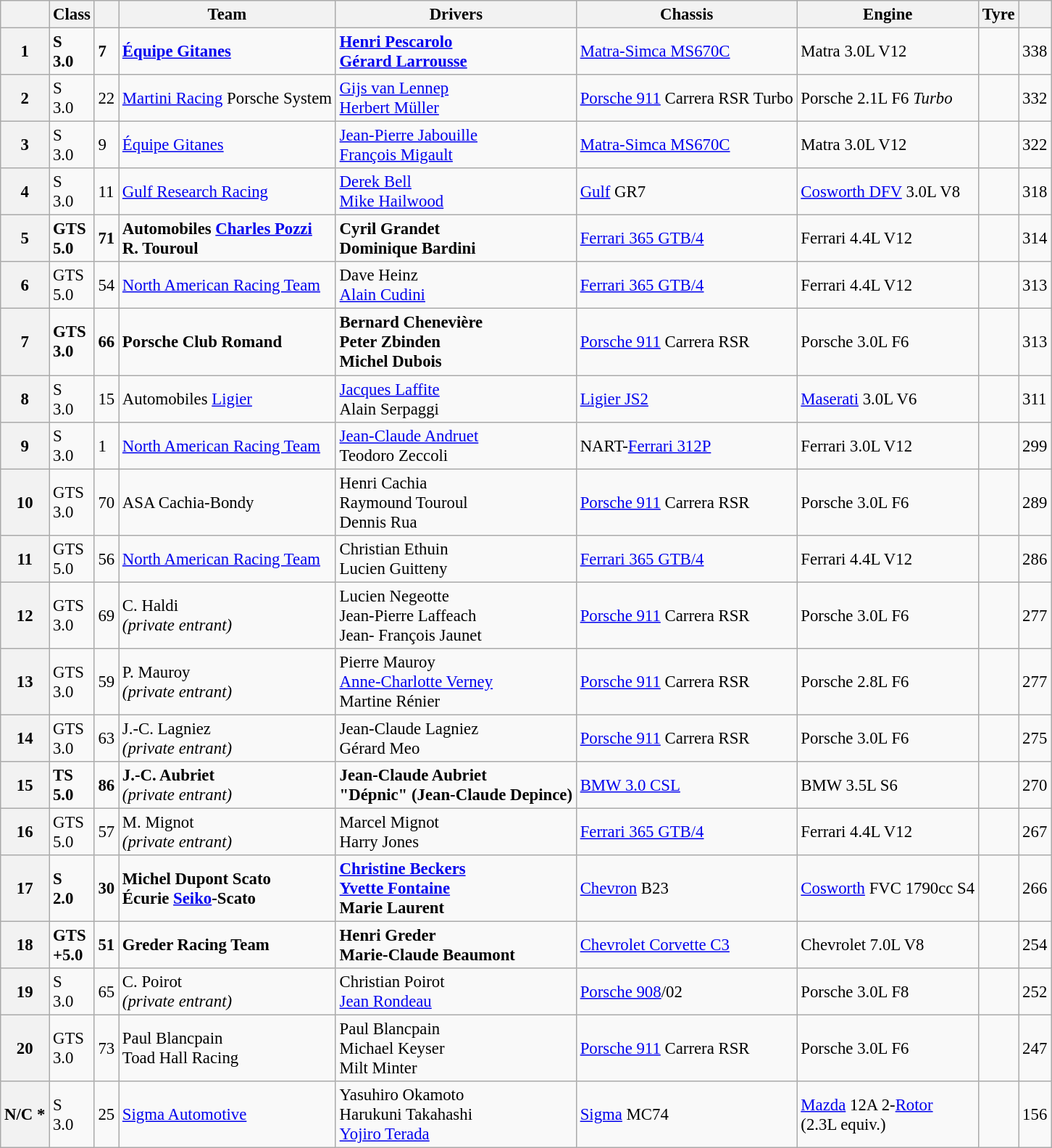<table class="wikitable" style="font-size: 95%;">
<tr>
<th></th>
<th>Class</th>
<th></th>
<th>Team</th>
<th>Drivers</th>
<th>Chassis</th>
<th>Engine</th>
<th>Tyre</th>
<th></th>
</tr>
<tr>
<th><strong>1</strong></th>
<td><strong>S<br>3.0</strong></td>
<td><strong>7</strong></td>
<td><strong> <a href='#'>Équipe Gitanes</a></strong></td>
<td><strong> <a href='#'>Henri Pescarolo</a><br> <a href='#'>Gérard Larrousse</a> </strong></td>
<td><a href='#'>Matra-Simca MS670C</a></td>
<td>Matra 3.0L V12</td>
<td></td>
<td>338</td>
</tr>
<tr>
<th>2</th>
<td>S<br>3.0</td>
<td>22</td>
<td> <a href='#'>Martini Racing</a> Porsche System</td>
<td> <a href='#'>Gijs van Lennep</a><br> <a href='#'>Herbert Müller</a></td>
<td><a href='#'>Porsche 911</a> Carrera RSR Turbo</td>
<td>Porsche 2.1L F6 <em>Turbo</em></td>
<td></td>
<td>332</td>
</tr>
<tr>
<th>3</th>
<td>S<br>3.0</td>
<td>9</td>
<td> <a href='#'>Équipe Gitanes</a></td>
<td> <a href='#'>Jean-Pierre Jabouille</a><br> <a href='#'>François Migault</a></td>
<td><a href='#'>Matra-Simca MS670C</a></td>
<td>Matra 3.0L V12</td>
<td></td>
<td>322</td>
</tr>
<tr>
<th>4</th>
<td>S<br>3.0</td>
<td>11</td>
<td> <a href='#'>Gulf Research Racing</a></td>
<td> <a href='#'>Derek Bell</a><br> <a href='#'>Mike Hailwood</a></td>
<td><a href='#'>Gulf</a> GR7</td>
<td><a href='#'>Cosworth DFV</a> 3.0L V8</td>
<td></td>
<td>318</td>
</tr>
<tr>
<th><strong>5</strong></th>
<td><strong>GTS<br>5.0</strong></td>
<td><strong>71</strong></td>
<td><strong> Automobiles <a href='#'>Charles Pozzi</a><br> R. Touroul</strong></td>
<td><strong> Cyril Grandet<br> Dominique Bardini</strong></td>
<td><a href='#'>Ferrari 365 GTB/4</a></td>
<td>Ferrari 4.4L V12</td>
<td></td>
<td>314</td>
</tr>
<tr>
<th>6</th>
<td>GTS<br>5.0</td>
<td>54</td>
<td> <a href='#'>North American Racing Team</a></td>
<td> Dave Heinz<br> <a href='#'>Alain Cudini</a></td>
<td><a href='#'>Ferrari 365 GTB/4</a></td>
<td>Ferrari 4.4L V12</td>
<td></td>
<td>313</td>
</tr>
<tr>
<th><strong>7</strong></th>
<td><strong>GTS<br>3.0</strong></td>
<td><strong>66</strong></td>
<td><strong> Porsche Club Romand</strong></td>
<td><strong> Bernard Chenevière<br> Peter Zbinden<br>  Michel Dubois</strong></td>
<td><a href='#'>Porsche 911</a> Carrera RSR</td>
<td>Porsche 3.0L F6</td>
<td></td>
<td>313</td>
</tr>
<tr>
<th>8</th>
<td>S<br>3.0</td>
<td>15</td>
<td> Automobiles <a href='#'>Ligier</a></td>
<td> <a href='#'>Jacques Laffite</a><br> Alain Serpaggi</td>
<td><a href='#'>Ligier JS2</a></td>
<td><a href='#'>Maserati</a> 3.0L V6</td>
<td></td>
<td>311</td>
</tr>
<tr>
<th>9</th>
<td>S<br>3.0</td>
<td>1</td>
<td> <a href='#'>North American Racing Team</a></td>
<td> <a href='#'>Jean-Claude Andruet</a><br> Teodoro Zeccoli</td>
<td>NART-<a href='#'>Ferrari 312P</a></td>
<td>Ferrari 3.0L V12</td>
<td></td>
<td>299</td>
</tr>
<tr>
<th>10</th>
<td>GTS<br>3.0</td>
<td>70</td>
<td> ASA Cachia-Bondy</td>
<td> Henri Cachia<br> Raymound Touroul<br>  Dennis Rua</td>
<td><a href='#'>Porsche 911</a> Carrera RSR</td>
<td>Porsche 3.0L F6</td>
<td></td>
<td>289</td>
</tr>
<tr>
<th>11</th>
<td>GTS<br>5.0</td>
<td>56</td>
<td> <a href='#'>North American Racing Team</a></td>
<td> Christian Ethuin<br> Lucien Guitteny</td>
<td><a href='#'>Ferrari 365 GTB/4</a></td>
<td>Ferrari 4.4L V12</td>
<td></td>
<td>286</td>
</tr>
<tr>
<th>12</th>
<td>GTS<br>3.0</td>
<td>69</td>
<td> C. Haldi<br><em>(private entrant)</em></td>
<td> Lucien Negeotte<br> Jean-Pierre Laffeach<br> Jean- François Jaunet</td>
<td><a href='#'>Porsche 911</a> Carrera RSR</td>
<td>Porsche 3.0L F6</td>
<td></td>
<td>277</td>
</tr>
<tr>
<th>13</th>
<td>GTS<br>3.0</td>
<td>59</td>
<td> P. Mauroy<br><em>(private entrant)</em></td>
<td> Pierre Mauroy<br> <a href='#'>Anne-Charlotte Verney</a><br>  Martine Rénier</td>
<td><a href='#'>Porsche 911</a> Carrera RSR</td>
<td>Porsche 2.8L F6</td>
<td></td>
<td>277</td>
</tr>
<tr>
<th>14</th>
<td>GTS<br>3.0</td>
<td>63</td>
<td> J.-C. Lagniez<br><em>(private entrant)</em></td>
<td> Jean-Claude Lagniez<br> Gérard Meo</td>
<td><a href='#'>Porsche 911</a> Carrera RSR</td>
<td>Porsche 3.0L F6</td>
<td></td>
<td>275</td>
</tr>
<tr>
<th><strong>15</strong></th>
<td><strong>TS<br>5.0</strong></td>
<td><strong>86</strong></td>
<td><strong> J.-C. Aubriet</strong><br><em>(private entrant)</em></td>
<td><strong> Jean-Claude Aubriet<br> "Dépnic" (Jean-Claude Depince)</strong></td>
<td><a href='#'>BMW 3.0 CSL</a></td>
<td>BMW 3.5L S6</td>
<td></td>
<td>270</td>
</tr>
<tr>
<th>16</th>
<td>GTS<br>5.0</td>
<td>57</td>
<td> M. Mignot<br><em>(private entrant)</em></td>
<td> Marcel Mignot<br> Harry Jones</td>
<td><a href='#'>Ferrari 365 GTB/4</a></td>
<td>Ferrari 4.4L V12</td>
<td></td>
<td>267</td>
</tr>
<tr>
<th><strong>17</strong></th>
<td><strong>S<br>2.0</strong></td>
<td><strong>30</strong></td>
<td><strong> Michel Dupont Scato<br> Écurie <a href='#'>Seiko</a>-Scato</strong></td>
<td><strong> <a href='#'>Christine Beckers</a><br> <a href='#'>Yvette Fontaine</a><br> Marie Laurent</strong></td>
<td><a href='#'>Chevron</a> B23</td>
<td><a href='#'>Cosworth</a> FVC 1790cc S4</td>
<td></td>
<td>266</td>
</tr>
<tr>
<th><strong>18</strong></th>
<td><strong>GTS<br>+5.0</strong></td>
<td><strong>51</strong></td>
<td><strong> Greder Racing Team</strong></td>
<td><strong> Henri Greder<br> Marie-Claude Beaumont</strong></td>
<td><a href='#'>Chevrolet Corvette C3</a></td>
<td>Chevrolet 7.0L V8</td>
<td></td>
<td>254</td>
</tr>
<tr>
<th>19</th>
<td>S<br>3.0</td>
<td>65</td>
<td> C. Poirot<br><em>(private entrant)</em></td>
<td> Christian Poirot<br> <a href='#'>Jean Rondeau</a></td>
<td><a href='#'>Porsche 908</a>/02</td>
<td>Porsche 3.0L F8</td>
<td></td>
<td>252</td>
</tr>
<tr>
<th>20</th>
<td>GTS<br>3.0</td>
<td>73</td>
<td> Paul Blancpain<br> Toad Hall Racing</td>
<td> Paul Blancpain<br> Michael Keyser<br>  Milt Minter</td>
<td><a href='#'>Porsche 911</a> Carrera RSR</td>
<td>Porsche 3.0L F6</td>
<td></td>
<td>247</td>
</tr>
<tr>
<th>N/C *</th>
<td>S<br>3.0</td>
<td>25</td>
<td> <a href='#'>Sigma Automotive</a></td>
<td> Yasuhiro Okamoto<br> Harukuni Takahashi<br> <a href='#'>Yojiro Terada</a></td>
<td><a href='#'>Sigma</a> MC74</td>
<td><a href='#'>Mazda</a> 12A 2-<a href='#'>Rotor</a><br> (2.3L equiv.)</td>
<td></td>
<td>156</td>
</tr>
</table>
